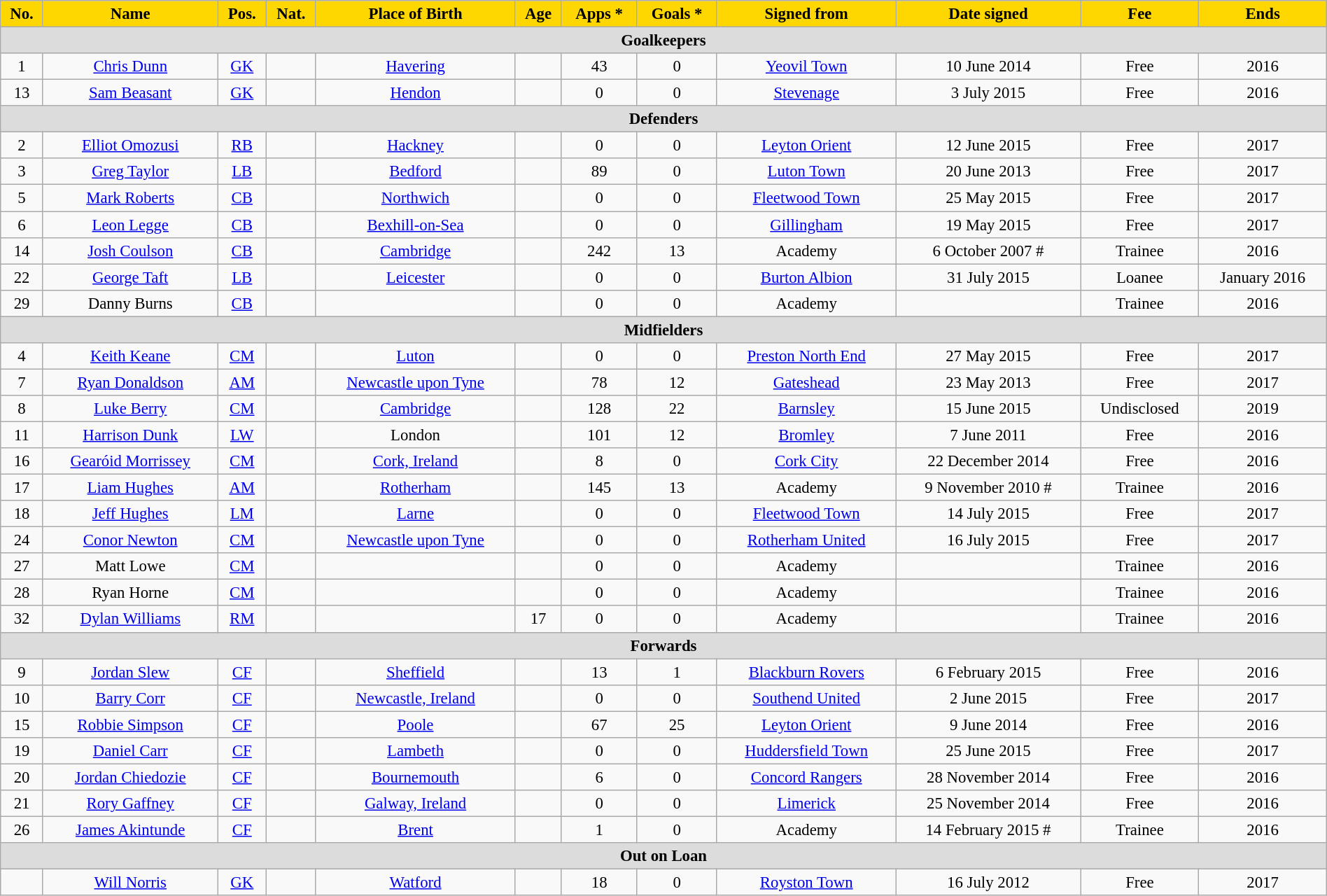<table class="wikitable" style="text-align:center; font-size:95%; width:100%;">
<tr>
<th style="background:#FFD700; color:black; text-align:center;">No.</th>
<th style="background:#FFD700; color:black; text-align:center;">Name</th>
<th style="background:#FFD700; color:black; text-align:center;">Pos.</th>
<th style="background:#FFD700; color:black; text-align:center;">Nat.</th>
<th style="background:#FFD700; color:black; text-align:center;">Place of Birth</th>
<th style="background:#FFD700; color:black; text-align:center;">Age</th>
<th style="background:#FFD700; color:black; text-align:center;">Apps *</th>
<th style="background:#FFD700; color:black; text-align:center;">Goals *</th>
<th style="background:#FFD700; color:black; text-align:center;">Signed from</th>
<th style="background:#FFD700; color:black; text-align:center;">Date signed</th>
<th style="background:#FFD700; color:black; text-align:center;">Fee</th>
<th style="background:#FFD700; color:black; text-align:center;">Ends</th>
</tr>
<tr>
<th colspan="14" style="background:#dcdcdc; text-align:center;">Goalkeepers</th>
</tr>
<tr>
<td>1</td>
<td><a href='#'>Chris Dunn</a></td>
<td><a href='#'>GK</a></td>
<td></td>
<td><a href='#'>Havering</a></td>
<td></td>
<td>43</td>
<td>0</td>
<td><a href='#'>Yeovil Town</a></td>
<td>10 June 2014</td>
<td>Free</td>
<td>2016</td>
</tr>
<tr>
<td>13</td>
<td><a href='#'>Sam Beasant</a></td>
<td><a href='#'>GK</a></td>
<td></td>
<td><a href='#'>Hendon</a></td>
<td></td>
<td>0</td>
<td>0</td>
<td><a href='#'>Stevenage</a></td>
<td>3 July 2015</td>
<td>Free</td>
<td>2016</td>
</tr>
<tr>
<th colspan="14" style="background:#dcdcdc; text-align:center;">Defenders</th>
</tr>
<tr>
<td>2</td>
<td><a href='#'>Elliot Omozusi</a></td>
<td><a href='#'>RB</a></td>
<td></td>
<td><a href='#'>Hackney</a></td>
<td></td>
<td>0</td>
<td>0</td>
<td><a href='#'>Leyton Orient</a></td>
<td>12 June 2015</td>
<td>Free</td>
<td>2017</td>
</tr>
<tr>
<td>3</td>
<td><a href='#'>Greg Taylor</a></td>
<td><a href='#'>LB</a></td>
<td></td>
<td><a href='#'>Bedford</a></td>
<td></td>
<td>89</td>
<td>0</td>
<td><a href='#'>Luton Town</a></td>
<td>20 June 2013</td>
<td>Free</td>
<td>2017</td>
</tr>
<tr>
<td>5</td>
<td><a href='#'>Mark Roberts</a></td>
<td><a href='#'>CB</a></td>
<td></td>
<td><a href='#'>Northwich</a></td>
<td></td>
<td>0</td>
<td>0</td>
<td><a href='#'>Fleetwood Town</a></td>
<td>25 May 2015</td>
<td>Free</td>
<td>2017</td>
</tr>
<tr>
<td>6</td>
<td><a href='#'>Leon Legge</a></td>
<td><a href='#'>CB</a></td>
<td></td>
<td><a href='#'>Bexhill-on-Sea</a></td>
<td></td>
<td>0</td>
<td>0</td>
<td><a href='#'>Gillingham</a></td>
<td>19 May 2015</td>
<td>Free</td>
<td>2017</td>
</tr>
<tr>
<td>14</td>
<td><a href='#'>Josh Coulson</a></td>
<td><a href='#'>CB</a></td>
<td></td>
<td><a href='#'>Cambridge</a></td>
<td></td>
<td>242</td>
<td>13</td>
<td>Academy</td>
<td>6 October 2007 #</td>
<td>Trainee</td>
<td>2016</td>
</tr>
<tr>
<td>22</td>
<td><a href='#'>George Taft</a></td>
<td><a href='#'>LB</a></td>
<td></td>
<td><a href='#'>Leicester</a></td>
<td></td>
<td>0</td>
<td>0</td>
<td><a href='#'>Burton Albion</a></td>
<td>31 July 2015</td>
<td>Loanee</td>
<td>January 2016</td>
</tr>
<tr>
<td>29</td>
<td>Danny Burns</td>
<td><a href='#'>CB</a></td>
<td></td>
<td></td>
<td></td>
<td>0</td>
<td>0</td>
<td>Academy</td>
<td></td>
<td>Trainee</td>
<td>2016</td>
</tr>
<tr>
<th colspan="14" style="background:#dcdcdc; text-align:center;">Midfielders</th>
</tr>
<tr>
<td>4</td>
<td><a href='#'>Keith Keane</a></td>
<td><a href='#'>CM</a></td>
<td></td>
<td><a href='#'>Luton</a></td>
<td></td>
<td>0</td>
<td>0</td>
<td><a href='#'>Preston North End</a></td>
<td>27 May 2015</td>
<td>Free</td>
<td>2017</td>
</tr>
<tr>
<td>7</td>
<td><a href='#'>Ryan Donaldson</a></td>
<td><a href='#'>AM</a></td>
<td></td>
<td><a href='#'>Newcastle upon Tyne</a></td>
<td></td>
<td>78</td>
<td>12</td>
<td><a href='#'>Gateshead</a></td>
<td>23 May 2013</td>
<td>Free</td>
<td>2017</td>
</tr>
<tr>
<td>8</td>
<td><a href='#'>Luke Berry</a></td>
<td><a href='#'>CM</a></td>
<td></td>
<td><a href='#'>Cambridge</a></td>
<td></td>
<td>128</td>
<td>22</td>
<td><a href='#'>Barnsley</a></td>
<td>15 June 2015</td>
<td>Undisclosed</td>
<td>2019</td>
</tr>
<tr>
<td>11</td>
<td><a href='#'>Harrison Dunk</a></td>
<td><a href='#'>LW</a></td>
<td></td>
<td>London</td>
<td></td>
<td>101</td>
<td>12</td>
<td><a href='#'>Bromley</a></td>
<td>7 June 2011</td>
<td>Free</td>
<td>2016</td>
</tr>
<tr>
<td>16</td>
<td><a href='#'>Gearóid Morrissey</a></td>
<td><a href='#'>CM</a></td>
<td></td>
<td><a href='#'>Cork, Ireland</a></td>
<td></td>
<td>8</td>
<td>0</td>
<td><a href='#'>Cork City</a></td>
<td>22 December 2014</td>
<td>Free</td>
<td>2016</td>
</tr>
<tr>
<td>17</td>
<td><a href='#'>Liam Hughes</a></td>
<td><a href='#'>AM</a></td>
<td></td>
<td><a href='#'>Rotherham</a></td>
<td></td>
<td>145</td>
<td>13</td>
<td>Academy</td>
<td>9 November 2010 #</td>
<td>Trainee</td>
<td>2016</td>
</tr>
<tr>
<td>18</td>
<td><a href='#'>Jeff Hughes</a></td>
<td><a href='#'>LM</a></td>
<td></td>
<td><a href='#'>Larne</a></td>
<td></td>
<td>0</td>
<td>0</td>
<td><a href='#'>Fleetwood Town</a></td>
<td>14 July 2015</td>
<td>Free</td>
<td>2017</td>
</tr>
<tr>
<td>24</td>
<td><a href='#'>Conor Newton</a></td>
<td><a href='#'>CM</a></td>
<td></td>
<td><a href='#'>Newcastle upon Tyne</a></td>
<td></td>
<td>0</td>
<td>0</td>
<td><a href='#'>Rotherham United</a></td>
<td>16 July 2015</td>
<td>Free</td>
<td>2017</td>
</tr>
<tr>
<td>27</td>
<td>Matt Lowe</td>
<td><a href='#'>CM</a></td>
<td></td>
<td></td>
<td></td>
<td>0</td>
<td>0</td>
<td>Academy</td>
<td></td>
<td>Trainee</td>
<td>2016</td>
</tr>
<tr>
<td>28</td>
<td>Ryan Horne</td>
<td><a href='#'>CM</a></td>
<td></td>
<td></td>
<td></td>
<td>0</td>
<td>0</td>
<td>Academy</td>
<td></td>
<td>Trainee</td>
<td>2016</td>
</tr>
<tr>
<td>32</td>
<td><a href='#'>Dylan Williams</a></td>
<td><a href='#'>RM</a></td>
<td></td>
<td></td>
<td>17</td>
<td>0</td>
<td>0</td>
<td>Academy</td>
<td></td>
<td>Trainee</td>
<td>2016</td>
</tr>
<tr>
<th colspan="14" style="background:#dcdcdc; text-align:center;">Forwards</th>
</tr>
<tr>
<td>9</td>
<td><a href='#'>Jordan Slew</a></td>
<td><a href='#'>CF</a></td>
<td></td>
<td><a href='#'>Sheffield</a></td>
<td></td>
<td>13</td>
<td>1</td>
<td><a href='#'>Blackburn Rovers</a></td>
<td>6 February 2015</td>
<td>Free</td>
<td>2016</td>
</tr>
<tr>
<td>10</td>
<td><a href='#'>Barry Corr</a></td>
<td><a href='#'>CF</a></td>
<td></td>
<td><a href='#'>Newcastle, Ireland</a></td>
<td></td>
<td>0</td>
<td>0</td>
<td><a href='#'>Southend United</a></td>
<td>2 June 2015</td>
<td>Free</td>
<td>2017</td>
</tr>
<tr>
<td>15</td>
<td><a href='#'>Robbie Simpson</a></td>
<td><a href='#'>CF</a></td>
<td></td>
<td><a href='#'>Poole</a></td>
<td></td>
<td>67</td>
<td>25</td>
<td><a href='#'>Leyton Orient</a></td>
<td>9 June 2014</td>
<td>Free</td>
<td>2016</td>
</tr>
<tr>
<td>19</td>
<td><a href='#'>Daniel Carr</a></td>
<td><a href='#'>CF</a></td>
<td></td>
<td><a href='#'>Lambeth</a></td>
<td></td>
<td>0</td>
<td>0</td>
<td><a href='#'>Huddersfield Town</a></td>
<td>25 June 2015</td>
<td>Free</td>
<td>2017</td>
</tr>
<tr>
<td>20</td>
<td><a href='#'>Jordan Chiedozie</a></td>
<td><a href='#'>CF</a></td>
<td></td>
<td><a href='#'>Bournemouth</a></td>
<td></td>
<td>6</td>
<td>0</td>
<td><a href='#'>Concord Rangers</a></td>
<td>28 November 2014</td>
<td>Free</td>
<td>2016</td>
</tr>
<tr>
<td>21</td>
<td><a href='#'>Rory Gaffney</a></td>
<td><a href='#'>CF</a></td>
<td></td>
<td><a href='#'>Galway, Ireland</a></td>
<td></td>
<td>0</td>
<td>0</td>
<td><a href='#'>Limerick</a></td>
<td>25 November 2014</td>
<td>Free</td>
<td>2016</td>
</tr>
<tr>
<td>26</td>
<td><a href='#'>James Akintunde</a></td>
<td><a href='#'>CF</a></td>
<td></td>
<td><a href='#'>Brent</a></td>
<td></td>
<td>1</td>
<td>0</td>
<td>Academy</td>
<td>14 February 2015 #</td>
<td>Trainee</td>
<td>2016</td>
</tr>
<tr>
<th colspan="14" style="background:#dcdcdc; text-align:center;">Out on Loan</th>
</tr>
<tr>
<td></td>
<td><a href='#'>Will Norris</a></td>
<td><a href='#'>GK</a></td>
<td></td>
<td><a href='#'>Watford</a></td>
<td></td>
<td>18</td>
<td>0</td>
<td><a href='#'>Royston Town</a></td>
<td>16 July 2012</td>
<td>Free</td>
<td>2017</td>
</tr>
</table>
